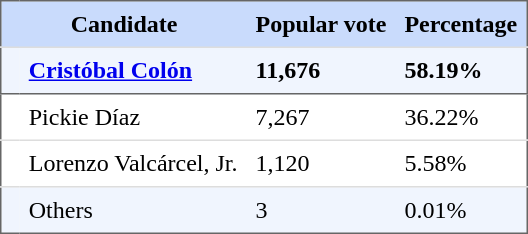<table style="border: 1px solid #666666; border-collapse: collapse" align="center" cellpadding="6">
<tr style="background-color: #C9DBFC">
<th colspan="2">Candidate</th>
<th>Popular vote</th>
<th>Percentage</th>
</tr>
<tr style="background-color: #F0F5FE">
<td style="border-top: 1px solid #DDDDDD"></td>
<td style="border-top: 1px solid #DDDDDD"><strong><a href='#'>Cristóbal Colón</a></strong></td>
<td style="border-top: 1px solid #DDDDDD"><strong>11,676</strong></td>
<td style="border-top: 1px solid #DDDDDD"><strong>58.19%</strong></td>
</tr>
<tr>
<td style="border-top: 1px solid #666666"></td>
<td style="border-top: 1px solid #666666">Pickie Díaz</td>
<td style="border-top: 1px solid #666666">7,267</td>
<td style="border-top: 1px solid #666666">36.22%</td>
</tr>
<tr>
<td style="border-top: 1px solid #DDDDDD"></td>
<td style="border-top: 1px solid #DDDDDD">Lorenzo Valcárcel, Jr.</td>
<td style="border-top: 1px solid #DDDDDD">1,120</td>
<td style="border-top: 1px solid #DDDDDD">5.58%</td>
</tr>
<tr style="background-color: #F0F5FE">
<td style="border-top: 1px solid #DDDDDD"></td>
<td style="border-top: 1px solid #DDDDDD">Others</td>
<td style="border-top: 1px solid #DDDDDD">3</td>
<td style="border-top: 1px solid #DDDDDD">0.01%</td>
</tr>
</table>
